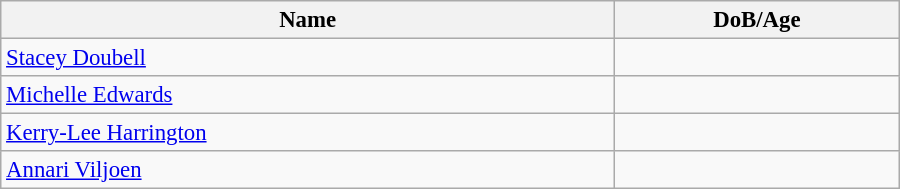<table class="wikitable"  style="width:600px; font-size:95%;">
<tr>
<th align="left">Name</th>
<th align="left">DoB/Age</th>
</tr>
<tr>
<td><a href='#'>Stacey Doubell</a></td>
<td></td>
</tr>
<tr>
<td><a href='#'>Michelle Edwards</a></td>
<td></td>
</tr>
<tr>
<td><a href='#'>Kerry-Lee Harrington</a></td>
<td></td>
</tr>
<tr>
<td><a href='#'>Annari Viljoen</a></td>
<td></td>
</tr>
</table>
